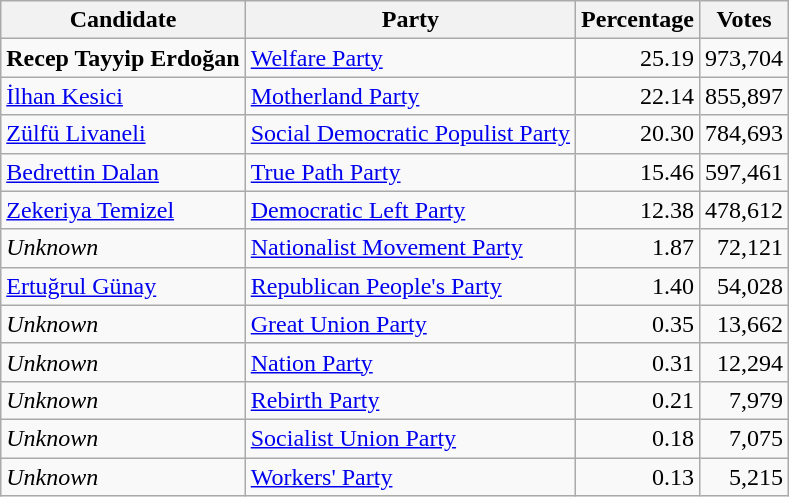<table class="wikitable">
<tr>
<th>Candidate</th>
<th>Party</th>
<th>Percentage</th>
<th>Votes</th>
</tr>
<tr>
<td><strong>Recep Tayyip Erdoğan</strong></td>
<td><a href='#'>Welfare Party</a></td>
<td align="right">25.19</td>
<td align="right">973,704</td>
</tr>
<tr>
<td><a href='#'>İlhan Kesici</a></td>
<td><a href='#'>Motherland Party</a></td>
<td align="right">22.14</td>
<td align="right">855,897</td>
</tr>
<tr>
<td><a href='#'>Zülfü Livaneli</a></td>
<td><a href='#'>Social Democratic Populist Party</a></td>
<td align="right">20.30</td>
<td align="right">784,693</td>
</tr>
<tr>
<td><a href='#'>Bedrettin Dalan</a></td>
<td><a href='#'>True Path Party</a></td>
<td align="right">15.46</td>
<td align="right">597,461</td>
</tr>
<tr>
<td><a href='#'>Zekeriya Temizel</a></td>
<td><a href='#'>Democratic Left Party</a></td>
<td align="right">12.38</td>
<td align="right">478,612</td>
</tr>
<tr>
<td><em>Unknown</em></td>
<td><a href='#'>Nationalist Movement Party</a></td>
<td align="right">1.87</td>
<td align="right">72,121</td>
</tr>
<tr>
<td><a href='#'>Ertuğrul Günay</a></td>
<td><a href='#'>Republican People's Party</a></td>
<td align="right">1.40</td>
<td align="right">54,028</td>
</tr>
<tr>
<td><em>Unknown</em></td>
<td><a href='#'>Great Union Party</a></td>
<td align="right">0.35</td>
<td align="right">13,662</td>
</tr>
<tr>
<td><em>Unknown</em></td>
<td><a href='#'>Nation Party</a></td>
<td align="right">0.31</td>
<td align="right">12,294</td>
</tr>
<tr>
<td><em>Unknown</em></td>
<td><a href='#'>Rebirth Party</a></td>
<td align="right">0.21</td>
<td align="right">7,979</td>
</tr>
<tr>
<td><em>Unknown</em></td>
<td><a href='#'>Socialist Union Party</a></td>
<td align="right">0.18</td>
<td align="right">7,075</td>
</tr>
<tr>
<td><em>Unknown</em></td>
<td><a href='#'>Workers' Party</a></td>
<td align="right">0.13</td>
<td align="right">5,215</td>
</tr>
</table>
